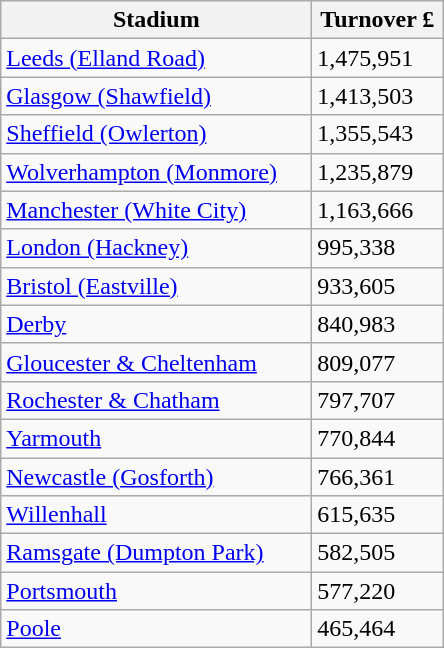<table class="wikitable">
<tr>
<th width=200>Stadium</th>
<th width=80>Turnover £</th>
</tr>
<tr>
<td><a href='#'>Leeds (Elland Road)</a></td>
<td>1,475,951</td>
</tr>
<tr>
<td><a href='#'>Glasgow (Shawfield)</a></td>
<td>1,413,503</td>
</tr>
<tr>
<td><a href='#'>Sheffield (Owlerton)</a></td>
<td>1,355,543</td>
</tr>
<tr>
<td><a href='#'>Wolverhampton (Monmore)</a></td>
<td>1,235,879</td>
</tr>
<tr>
<td><a href='#'>Manchester (White City)</a></td>
<td>1,163,666</td>
</tr>
<tr>
<td><a href='#'>London (Hackney)</a></td>
<td>995,338</td>
</tr>
<tr>
<td><a href='#'>Bristol (Eastville)</a></td>
<td>933,605</td>
</tr>
<tr>
<td><a href='#'>Derby</a></td>
<td>840,983</td>
</tr>
<tr>
<td><a href='#'>Gloucester & Cheltenham</a></td>
<td>809,077</td>
</tr>
<tr>
<td><a href='#'>Rochester & Chatham</a></td>
<td>797,707</td>
</tr>
<tr>
<td><a href='#'>Yarmouth</a></td>
<td>770,844</td>
</tr>
<tr>
<td><a href='#'>Newcastle (Gosforth)</a></td>
<td>766,361</td>
</tr>
<tr>
<td><a href='#'>Willenhall</a></td>
<td>615,635</td>
</tr>
<tr>
<td><a href='#'>Ramsgate (Dumpton Park)</a></td>
<td>582,505</td>
</tr>
<tr>
<td><a href='#'>Portsmouth</a></td>
<td>577,220</td>
</tr>
<tr>
<td><a href='#'>Poole</a></td>
<td>465,464</td>
</tr>
</table>
